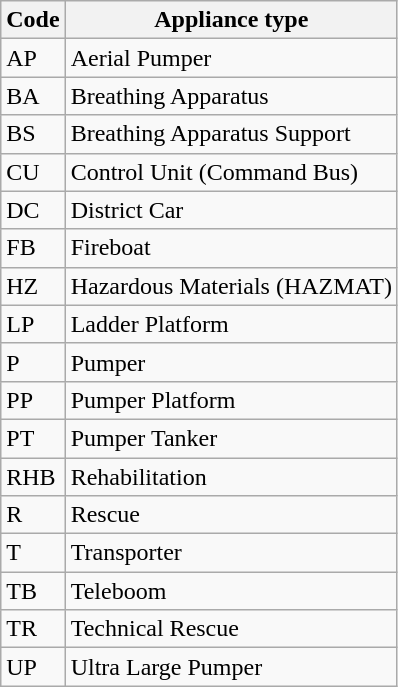<table class="wikitable mw-collapsible" style="vertical-align:bottom;">
<tr>
<th>Code</th>
<th>Appliance type</th>
</tr>
<tr>
<td>AP</td>
<td>Aerial Pumper</td>
</tr>
<tr>
<td>BA</td>
<td>Breathing Apparatus</td>
</tr>
<tr>
<td>BS</td>
<td>Breathing Apparatus Support</td>
</tr>
<tr>
<td>CU</td>
<td>Control Unit (Command Bus)</td>
</tr>
<tr>
<td>DC</td>
<td>District Car</td>
</tr>
<tr>
<td>FB</td>
<td>Fireboat</td>
</tr>
<tr>
<td>HZ</td>
<td>Hazardous Materials (HAZMAT)</td>
</tr>
<tr>
<td>LP</td>
<td>Ladder Platform</td>
</tr>
<tr>
<td>P</td>
<td>Pumper</td>
</tr>
<tr>
<td>PP</td>
<td>Pumper Platform</td>
</tr>
<tr>
<td>PT</td>
<td>Pumper Tanker</td>
</tr>
<tr>
<td>RHB</td>
<td>Rehabilitation</td>
</tr>
<tr>
<td>R</td>
<td>Rescue</td>
</tr>
<tr>
<td>T</td>
<td>Transporter</td>
</tr>
<tr>
<td>TB</td>
<td>Teleboom</td>
</tr>
<tr>
<td>TR</td>
<td>Technical Rescue</td>
</tr>
<tr>
<td>UP</td>
<td>Ultra Large Pumper</td>
</tr>
</table>
